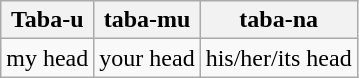<table class="wikitable">
<tr>
<th>Taba-u</th>
<th>taba-mu</th>
<th>taba-na</th>
</tr>
<tr>
<td>my head</td>
<td>your head</td>
<td>his/her/its head</td>
</tr>
</table>
